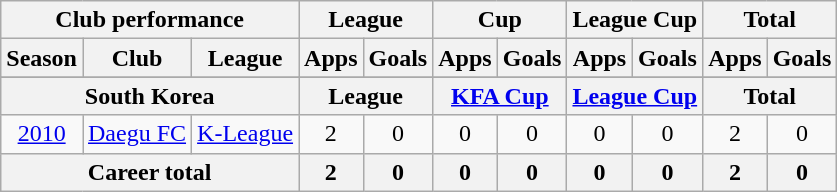<table class="wikitable" style="text-align:center">
<tr>
<th colspan=3>Club performance</th>
<th colspan=2>League</th>
<th colspan=2>Cup</th>
<th colspan=2>League Cup</th>
<th colspan=2>Total</th>
</tr>
<tr>
<th>Season</th>
<th>Club</th>
<th>League</th>
<th>Apps</th>
<th>Goals</th>
<th>Apps</th>
<th>Goals</th>
<th>Apps</th>
<th>Goals</th>
<th>Apps</th>
<th>Goals</th>
</tr>
<tr>
</tr>
<tr>
<th colspan=3>South Korea</th>
<th colspan=2>League</th>
<th colspan=2><a href='#'>KFA Cup</a></th>
<th colspan=2><a href='#'>League Cup</a></th>
<th colspan=2>Total</th>
</tr>
<tr>
<td><a href='#'>2010</a></td>
<td rowspan="1"><a href='#'>Daegu FC</a></td>
<td rowspan="1"><a href='#'>K-League</a></td>
<td>2</td>
<td>0</td>
<td>0</td>
<td>0</td>
<td>0</td>
<td>0</td>
<td>2</td>
<td>0</td>
</tr>
<tr>
<th colspan=3>Career total</th>
<th>2</th>
<th>0</th>
<th>0</th>
<th>0</th>
<th>0</th>
<th>0</th>
<th>2</th>
<th>0</th>
</tr>
</table>
